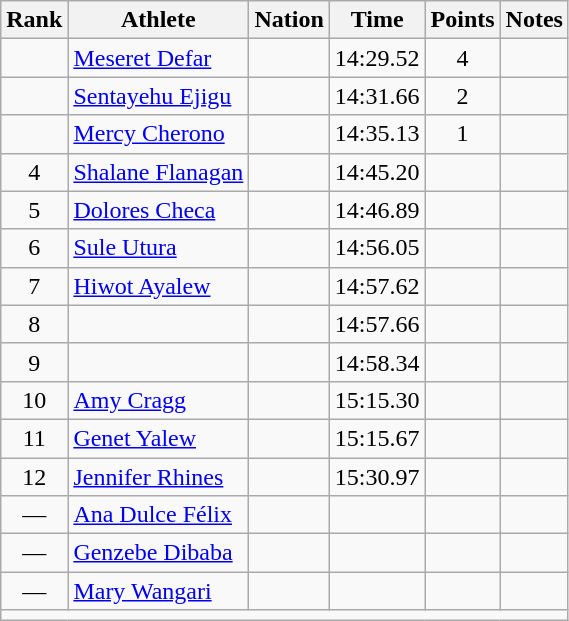<table class="wikitable mw-datatable sortable" style="text-align:center;">
<tr>
<th>Rank</th>
<th>Athlete</th>
<th>Nation</th>
<th>Time</th>
<th>Points</th>
<th>Notes</th>
</tr>
<tr>
<td></td>
<td align=left><a href='#'>Meseret Defar</a></td>
<td align=left></td>
<td>14:29.52</td>
<td>4</td>
<td></td>
</tr>
<tr>
<td></td>
<td align=left><a href='#'>Sentayehu Ejigu</a></td>
<td align=left></td>
<td>14:31.66</td>
<td>2</td>
<td></td>
</tr>
<tr>
<td></td>
<td align=left><a href='#'>Mercy Cherono</a></td>
<td align=left></td>
<td>14:35.13</td>
<td>1</td>
<td></td>
</tr>
<tr>
<td>4</td>
<td align=left><a href='#'>Shalane Flanagan</a></td>
<td align=left></td>
<td>14:45.20</td>
<td></td>
<td></td>
</tr>
<tr>
<td>5</td>
<td align=left><a href='#'>Dolores Checa</a></td>
<td align=left></td>
<td>14:46.89</td>
<td></td>
<td></td>
</tr>
<tr>
<td>6</td>
<td align=left><a href='#'>Sule Utura</a></td>
<td align=left></td>
<td>14:56.05</td>
<td></td>
<td></td>
</tr>
<tr>
<td>7</td>
<td align=left><a href='#'>Hiwot Ayalew</a></td>
<td align=left></td>
<td>14:57.62</td>
<td></td>
<td></td>
</tr>
<tr>
<td>8</td>
<td align=left></td>
<td align=left></td>
<td>14:57.66</td>
<td></td>
<td></td>
</tr>
<tr>
<td>9</td>
<td align=left></td>
<td align=left></td>
<td>14:58.34</td>
<td></td>
<td></td>
</tr>
<tr>
<td>10</td>
<td align=left><a href='#'>Amy Cragg</a></td>
<td align=left></td>
<td>15:15.30</td>
<td></td>
<td></td>
</tr>
<tr>
<td>11</td>
<td align=left><a href='#'>Genet Yalew</a></td>
<td align=left></td>
<td>15:15.67</td>
<td></td>
<td></td>
</tr>
<tr>
<td>12</td>
<td align=left><a href='#'>Jennifer Rhines</a></td>
<td align=left></td>
<td>15:30.97</td>
<td></td>
<td></td>
</tr>
<tr>
<td>—</td>
<td align=left><a href='#'>Ana Dulce Félix</a></td>
<td align=left></td>
<td></td>
<td></td>
<td></td>
</tr>
<tr>
<td>—</td>
<td align=left><a href='#'>Genzebe Dibaba</a></td>
<td align=left></td>
<td></td>
<td></td>
<td></td>
</tr>
<tr>
<td>—</td>
<td align=left><a href='#'>Mary Wangari</a></td>
<td align=left></td>
<td></td>
<td></td>
<td></td>
</tr>
<tr class="sortbottom">
<td colspan=6></td>
</tr>
</table>
